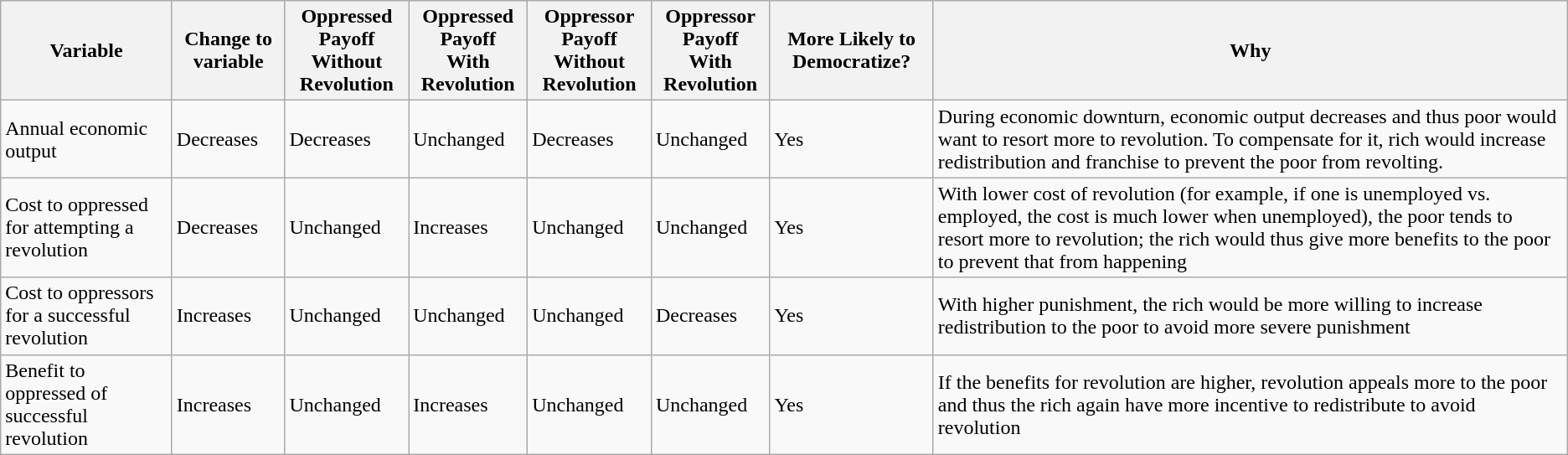<table class="wikitable">
<tr>
<th>Variable</th>
<th>Change to variable</th>
<th>Oppressed Payoff<br>Without Revolution</th>
<th>Oppressed Payoff<br>With Revolution</th>
<th>Oppressor Payoff<br>Without Revolution</th>
<th>Oppressor Payoff<br>With Revolution</th>
<th>More Likely to Democratize?</th>
<th>Why</th>
</tr>
<tr>
<td>Annual economic output</td>
<td>Decreases</td>
<td>Decreases</td>
<td>Unchanged</td>
<td>Decreases</td>
<td>Unchanged</td>
<td>Yes</td>
<td>During economic downturn, economic output decreases and thus poor would want to resort more to revolution. To compensate for it, rich would increase redistribution and franchise to prevent the poor from revolting.</td>
</tr>
<tr>
<td>Cost to oppressed for attempting a revolution</td>
<td>Decreases</td>
<td>Unchanged</td>
<td>Increases</td>
<td>Unchanged</td>
<td>Unchanged</td>
<td>Yes</td>
<td>With lower cost of revolution (for example, if one is unemployed vs. employed, the cost is much lower when unemployed), the poor tends to resort more to revolution; the rich would thus give more benefits to the poor to prevent that from happening</td>
</tr>
<tr>
<td>Cost to oppressors for a successful revolution</td>
<td>Increases</td>
<td>Unchanged</td>
<td>Unchanged</td>
<td>Unchanged</td>
<td>Decreases</td>
<td>Yes</td>
<td>With higher punishment, the rich would be more willing to increase redistribution to the poor to avoid more severe punishment</td>
</tr>
<tr>
<td>Benefit to oppressed of successful revolution</td>
<td>Increases</td>
<td>Unchanged</td>
<td>Increases</td>
<td>Unchanged</td>
<td>Unchanged</td>
<td>Yes</td>
<td>If the benefits for revolution are higher, revolution appeals more to the poor and thus the rich again have more incentive to redistribute to avoid revolution</td>
</tr>
</table>
